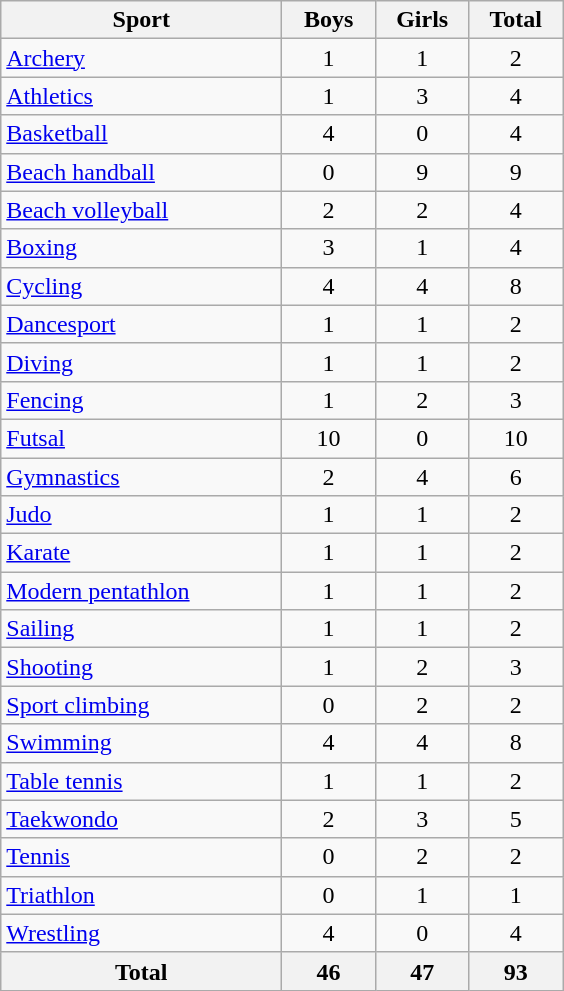<table class="wikitable sortable" style="text-align:center;">
<tr>
<th width=180>Sport</th>
<th width=55>Boys</th>
<th width=55>Girls</th>
<th width=55>Total</th>
</tr>
<tr>
<td align=left><a href='#'>Archery</a></td>
<td>1</td>
<td>1</td>
<td>2</td>
</tr>
<tr>
<td align=left><a href='#'>Athletics</a></td>
<td>1</td>
<td>3</td>
<td>4</td>
</tr>
<tr>
<td align=left><a href='#'>Basketball</a></td>
<td>4</td>
<td>0</td>
<td>4</td>
</tr>
<tr>
<td align=left><a href='#'>Beach handball</a></td>
<td>0</td>
<td>9</td>
<td>9</td>
</tr>
<tr>
<td align=left><a href='#'>Beach volleyball</a></td>
<td>2</td>
<td>2</td>
<td>4</td>
</tr>
<tr>
<td align=left><a href='#'>Boxing</a></td>
<td>3</td>
<td>1</td>
<td>4</td>
</tr>
<tr>
<td align=left><a href='#'>Cycling</a></td>
<td>4</td>
<td>4</td>
<td>8</td>
</tr>
<tr>
<td align=left><a href='#'>Dancesport</a></td>
<td>1</td>
<td>1</td>
<td>2</td>
</tr>
<tr>
<td align=left><a href='#'>Diving</a></td>
<td>1</td>
<td>1</td>
<td>2</td>
</tr>
<tr>
<td align=left><a href='#'>Fencing</a></td>
<td>1</td>
<td>2</td>
<td>3</td>
</tr>
<tr>
<td align=left><a href='#'>Futsal</a></td>
<td>10</td>
<td>0</td>
<td>10</td>
</tr>
<tr>
<td align=left><a href='#'>Gymnastics</a></td>
<td>2</td>
<td>4</td>
<td>6</td>
</tr>
<tr>
<td align=left><a href='#'>Judo</a></td>
<td>1</td>
<td>1</td>
<td>2</td>
</tr>
<tr>
<td align=left><a href='#'>Karate</a></td>
<td>1</td>
<td>1</td>
<td>2</td>
</tr>
<tr>
<td align=left><a href='#'>Modern pentathlon</a></td>
<td>1</td>
<td>1</td>
<td>2</td>
</tr>
<tr>
<td align=left><a href='#'>Sailing</a></td>
<td>1</td>
<td>1</td>
<td>2</td>
</tr>
<tr>
<td align=left><a href='#'>Shooting</a></td>
<td>1</td>
<td>2</td>
<td>3</td>
</tr>
<tr>
<td align=left><a href='#'>Sport climbing</a></td>
<td>0</td>
<td>2</td>
<td>2</td>
</tr>
<tr>
<td align=left><a href='#'>Swimming</a></td>
<td>4</td>
<td>4</td>
<td>8</td>
</tr>
<tr>
<td align=left><a href='#'>Table tennis</a></td>
<td>1</td>
<td>1</td>
<td>2</td>
</tr>
<tr>
<td align=left><a href='#'>Taekwondo</a></td>
<td>2</td>
<td>3</td>
<td>5</td>
</tr>
<tr>
<td align=left><a href='#'>Tennis</a></td>
<td>0</td>
<td>2</td>
<td>2</td>
</tr>
<tr>
<td align=left><a href='#'>Triathlon</a></td>
<td>0</td>
<td>1</td>
<td>1</td>
</tr>
<tr>
<td align=left><a href='#'>Wrestling</a></td>
<td>4</td>
<td>0</td>
<td>4</td>
</tr>
<tr>
<th>Total</th>
<th>46</th>
<th>47</th>
<th>93</th>
</tr>
</table>
